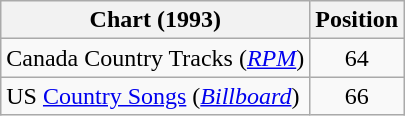<table class="wikitable sortable">
<tr>
<th scope="col">Chart (1993)</th>
<th scope="col">Position</th>
</tr>
<tr>
<td>Canada Country Tracks (<em><a href='#'>RPM</a></em>)</td>
<td align="center">64</td>
</tr>
<tr>
<td>US <a href='#'>Country Songs</a> (<em><a href='#'>Billboard</a></em>)</td>
<td align="center">66</td>
</tr>
</table>
